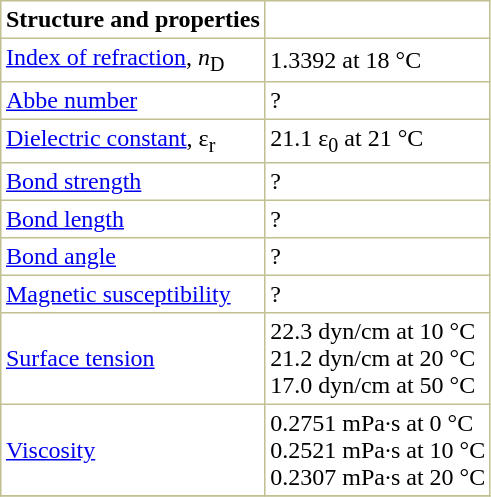<table border="1" cellspacing="0" cellpadding="3" style="margin: 0 0 0 0.5em; background: #FFFFFF; border-collapse: collapse; border-color: #C0C090;">
<tr>
<th>Structure and properties</th>
</tr>
<tr>
<td><a href='#'>Index of refraction</a>, <em>n</em><sub>D</sub></td>
<td>1.3392 at 18 °C </td>
</tr>
<tr>
<td><a href='#'>Abbe number</a></td>
<td>? </td>
</tr>
<tr>
<td><a href='#'>Dielectric constant</a>, ε<sub>r</sub></td>
<td>21.1 ε<sub>0</sub> at 21 °C </td>
</tr>
<tr>
<td><a href='#'>Bond strength</a></td>
<td>? </td>
</tr>
<tr>
<td><a href='#'>Bond length</a></td>
<td>? </td>
</tr>
<tr>
<td><a href='#'>Bond angle</a></td>
<td>? </td>
</tr>
<tr>
<td><a href='#'>Magnetic susceptibility</a></td>
<td>? </td>
</tr>
<tr>
<td><a href='#'>Surface tension</a></td>
<td>22.3 dyn/cm at 10 °C<br>21.2 dyn/cm at 20 °C<br>17.0 dyn/cm at 50 °C</td>
</tr>
<tr>
<td><a href='#'>Viscosity</a></td>
<td>0.2751 mPa·s at 0 °C<br>0.2521 mPa·s at 10 °C<br>0.2307 mPa·s at 20 °C</td>
</tr>
<tr>
</tr>
</table>
